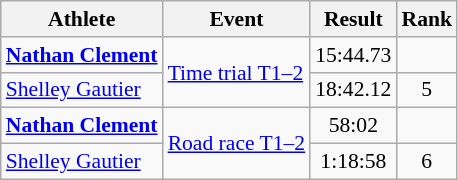<table class=wikitable style="font-size:90%">
<tr>
<th>Athlete</th>
<th>Event</th>
<th>Result</th>
<th>Rank</th>
</tr>
<tr align=center>
<td align=left><strong><a href='#'>Nathan Clement</a></strong></td>
<td align=left rowspan=2><a href='#'>Time trial T1–2</a></td>
<td>15:44.73</td>
<td></td>
</tr>
<tr align=center>
<td align=left><a href='#'>Shelley Gautier</a></td>
<td>18:42.12</td>
<td>5</td>
</tr>
<tr align=center>
<td align=left><strong><a href='#'>Nathan Clement</a></strong></td>
<td align=left rowspan=2><a href='#'>Road race T1–2</a></td>
<td>58:02</td>
<td></td>
</tr>
<tr align=center>
<td align=left><a href='#'>Shelley Gautier</a></td>
<td>1:18:58</td>
<td>6</td>
</tr>
</table>
